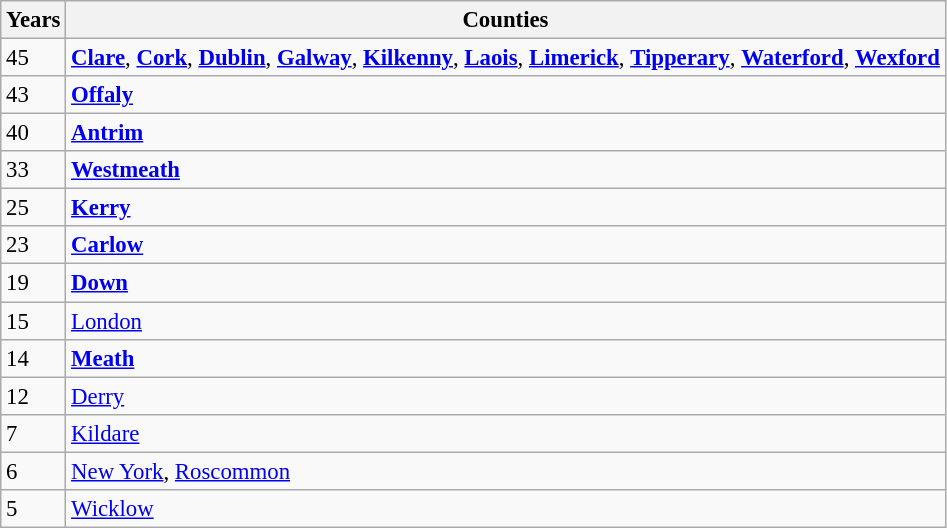<table class="wikitable" style="font-size:95%">
<tr>
<th>Years</th>
<th>Counties</th>
</tr>
<tr>
<td>45</td>
<td><a href='#'><strong>Clare</strong></a>, <a href='#'><strong>Cork</strong></a>, <a href='#'><strong>Dublin</strong></a>, <a href='#'><strong>Galway</strong></a>, <a href='#'><strong>Kilkenny</strong></a>, <a href='#'><strong>Laois</strong></a>, <a href='#'><strong>Limerick</strong></a>, <a href='#'><strong>Tipperary</strong></a>, <a href='#'><strong>Waterford</strong></a>, <a href='#'><strong>Wexford</strong></a></td>
</tr>
<tr>
<td>43</td>
<td><a href='#'><strong>Offaly</strong></a></td>
</tr>
<tr>
<td>40</td>
<td><a href='#'><strong>Antrim</strong></a></td>
</tr>
<tr>
<td>33</td>
<td><a href='#'><strong>Westmeath</strong></a></td>
</tr>
<tr>
<td>25</td>
<td><strong><a href='#'>Kerry</a></strong></td>
</tr>
<tr>
<td>23</td>
<td><strong><a href='#'>Carlow</a></strong></td>
</tr>
<tr>
<td>19</td>
<td><strong><a href='#'>Down</a></strong></td>
</tr>
<tr>
<td>15</td>
<td><a href='#'>London</a></td>
</tr>
<tr>
<td>14</td>
<td><a href='#'><strong>Meath</strong></a></td>
</tr>
<tr>
<td>12</td>
<td><a href='#'>Derry</a></td>
</tr>
<tr>
<td>7</td>
<td><a href='#'>Kildare</a></td>
</tr>
<tr>
<td>6</td>
<td><a href='#'>New York</a>, <a href='#'>Roscommon</a></td>
</tr>
<tr>
<td>5</td>
<td><a href='#'>Wicklow</a></td>
</tr>
</table>
